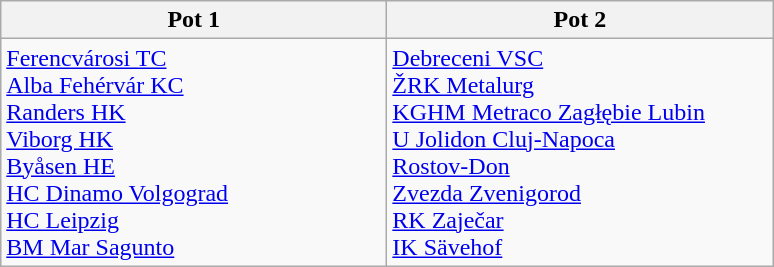<table class="wikitable">
<tr>
<th width=250>Pot 1</th>
<th width=250>Pot 2</th>
</tr>
<tr>
<td valign="top"> <a href='#'>Ferencvárosi TC</a><br> <a href='#'>Alba Fehérvár KC</a><br> <a href='#'>Randers HK</a><br> <a href='#'>Viborg HK</a><br> <a href='#'>Byåsen HE</a><br> <a href='#'>HC Dinamo Volgograd</a><br> <a href='#'>HC Leipzig</a><br> <a href='#'>BM Mar Sagunto</a><br></td>
<td valign="top"> <a href='#'>Debreceni VSC</a><br> <a href='#'>ŽRK Metalurg</a><br> <a href='#'>KGHM Metraco Zagłębie Lubin</a><br> <a href='#'>U Jolidon Cluj-Napoca</a><br> <a href='#'>Rostov-Don</a><br> <a href='#'>Zvezda Zvenigorod</a><br> <a href='#'>RK Zaječar</a><br> <a href='#'>IK Sävehof</a></td>
</tr>
</table>
